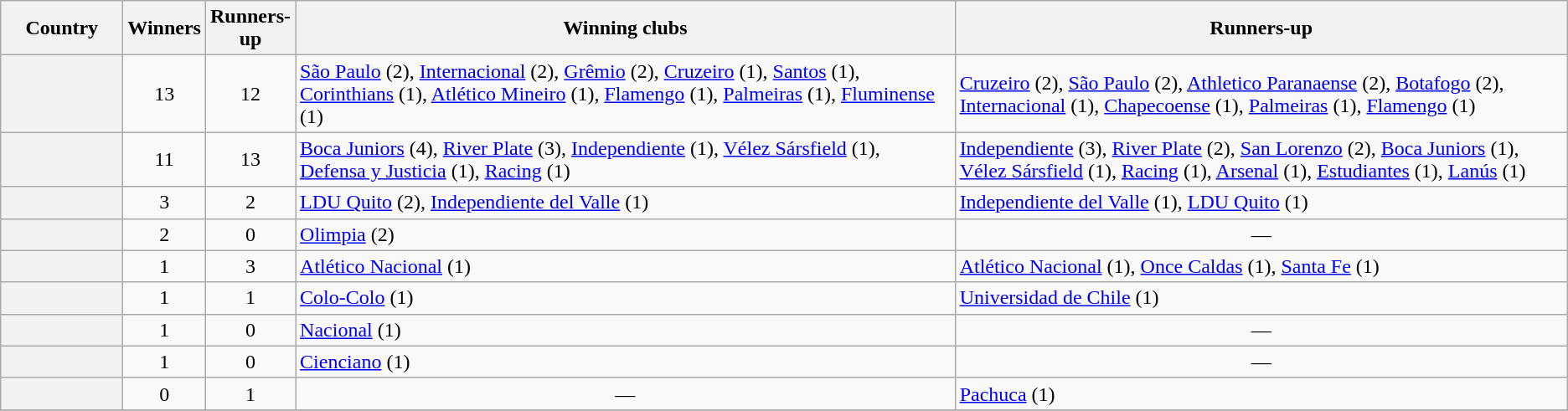<table class="wikitable plainrowheaders sortable">
<tr>
<th width=90>Country</th>
<th width=40>Winners</th>
<th width=40>Runners-up</th>
<th>Winning clubs</th>
<th>Runners-up</th>
</tr>
<tr>
<th scope=row></th>
<td align=center>13</td>
<td align=center>12</td>
<td><a href='#'>São Paulo</a> (2), <a href='#'>Internacional</a> (2), <a href='#'>Grêmio</a> (2), <a href='#'>Cruzeiro</a> (1), <a href='#'>Santos</a> (1), <a href='#'>Corinthians</a> (1), <a href='#'>Atlético Mineiro</a> (1), <a href='#'>Flamengo</a> (1), <a href='#'>Palmeiras</a> (1), <a href='#'>Fluminense</a> (1)</td>
<td><a href='#'>Cruzeiro</a> (2), <a href='#'>São Paulo</a> (2), <a href='#'>Athletico Paranaense</a> (2), <a href='#'>Botafogo</a> (2), <a href='#'>Internacional</a> (1), <a href='#'>Chapecoense</a> (1), <a href='#'>Palmeiras</a> (1), <a href='#'>Flamengo</a> (1)</td>
</tr>
<tr>
<th scope=row></th>
<td align=center>11</td>
<td align=center>13</td>
<td><a href='#'>Boca Juniors</a> (4), <a href='#'>River Plate</a> (3), <a href='#'>Independiente</a> (1), <a href='#'>Vélez Sársfield</a> (1), <a href='#'>Defensa y Justicia</a> (1), <a href='#'>Racing</a> (1)</td>
<td><a href='#'>Independiente</a> (3), <a href='#'>River Plate</a> (2), <a href='#'>San Lorenzo</a> (2), <a href='#'>Boca Juniors</a> (1), <a href='#'>Vélez Sársfield</a> (1), <a href='#'>Racing</a> (1), <a href='#'>Arsenal</a> (1), <a href='#'>Estudiantes</a> (1), <a href='#'>Lanús</a> (1)</td>
</tr>
<tr>
<th scope=row></th>
<td align=center>3</td>
<td align=center>2</td>
<td><a href='#'>LDU Quito</a> (2),  <a href='#'>Independiente del Valle</a> (1)</td>
<td><a href='#'>Independiente del Valle</a> (1), <a href='#'>LDU Quito</a> (1)</td>
</tr>
<tr>
<th scope=row></th>
<td align=center>2</td>
<td align=center>0</td>
<td><a href='#'>Olimpia</a> (2)</td>
<td style="text-align:center;">—</td>
</tr>
<tr>
<th scope=row></th>
<td align=center>1</td>
<td align=center>3</td>
<td><a href='#'>Atlético Nacional</a> (1)</td>
<td><a href='#'>Atlético Nacional</a> (1), <a href='#'>Once Caldas</a> (1), <a href='#'>Santa Fe</a> (1)</td>
</tr>
<tr>
<th scope=row></th>
<td align=center>1</td>
<td align=center>1</td>
<td><a href='#'>Colo-Colo</a> (1)</td>
<td><a href='#'>Universidad de Chile</a> (1)</td>
</tr>
<tr>
<th scope=row></th>
<td align=center>1</td>
<td align=center>0</td>
<td><a href='#'>Nacional</a> (1)</td>
<td style="text-align:center;">—</td>
</tr>
<tr>
<th scope=row></th>
<td align=center>1</td>
<td align=center>0</td>
<td><a href='#'>Cienciano</a> (1)</td>
<td style="text-align:center;">—</td>
</tr>
<tr>
<th scope=row></th>
<td align=center>0</td>
<td align=center>1</td>
<td style="text-align:center;">—</td>
<td><a href='#'>Pachuca</a> (1)</td>
</tr>
<tr>
</tr>
</table>
